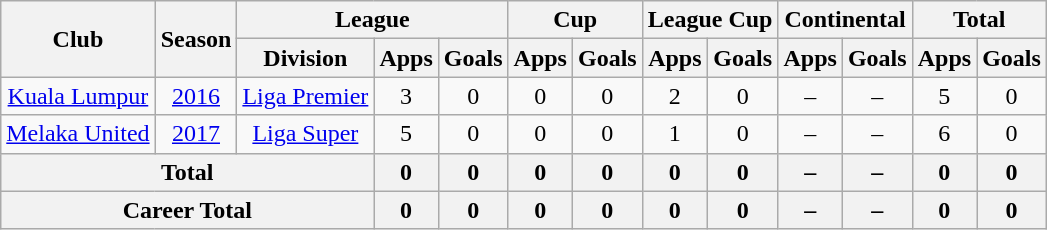<table class=wikitable style="text-align:center">
<tr>
<th rowspan=2>Club</th>
<th rowspan=2>Season</th>
<th colspan=3>League</th>
<th colspan=2>Cup</th>
<th colspan=2>League Cup</th>
<th colspan=2>Continental</th>
<th colspan=2>Total</th>
</tr>
<tr>
<th>Division</th>
<th>Apps</th>
<th>Goals</th>
<th>Apps</th>
<th>Goals</th>
<th>Apps</th>
<th>Goals</th>
<th>Apps</th>
<th>Goals</th>
<th>Apps</th>
<th>Goals</th>
</tr>
<tr>
<td><a href='#'>Kuala Lumpur</a></td>
<td><a href='#'>2016</a></td>
<td><a href='#'>Liga Premier</a></td>
<td>3</td>
<td>0</td>
<td>0</td>
<td>0</td>
<td>2</td>
<td>0</td>
<td>–</td>
<td>–</td>
<td>5</td>
<td>0</td>
</tr>
<tr>
<td><a href='#'>Melaka United</a></td>
<td><a href='#'>2017</a></td>
<td><a href='#'>Liga Super</a></td>
<td>5</td>
<td>0</td>
<td>0</td>
<td>0</td>
<td>1</td>
<td>0</td>
<td>–</td>
<td>–</td>
<td>6</td>
<td>0</td>
</tr>
<tr>
<th colspan="3">Total</th>
<th>0</th>
<th>0</th>
<th>0</th>
<th>0</th>
<th>0</th>
<th>0</th>
<th>–</th>
<th>–</th>
<th>0</th>
<th>0</th>
</tr>
<tr>
<th colspan="3">Career Total</th>
<th>0</th>
<th>0</th>
<th>0</th>
<th>0</th>
<th>0</th>
<th>0</th>
<th>–</th>
<th>–</th>
<th>0</th>
<th>0</th>
</tr>
</table>
